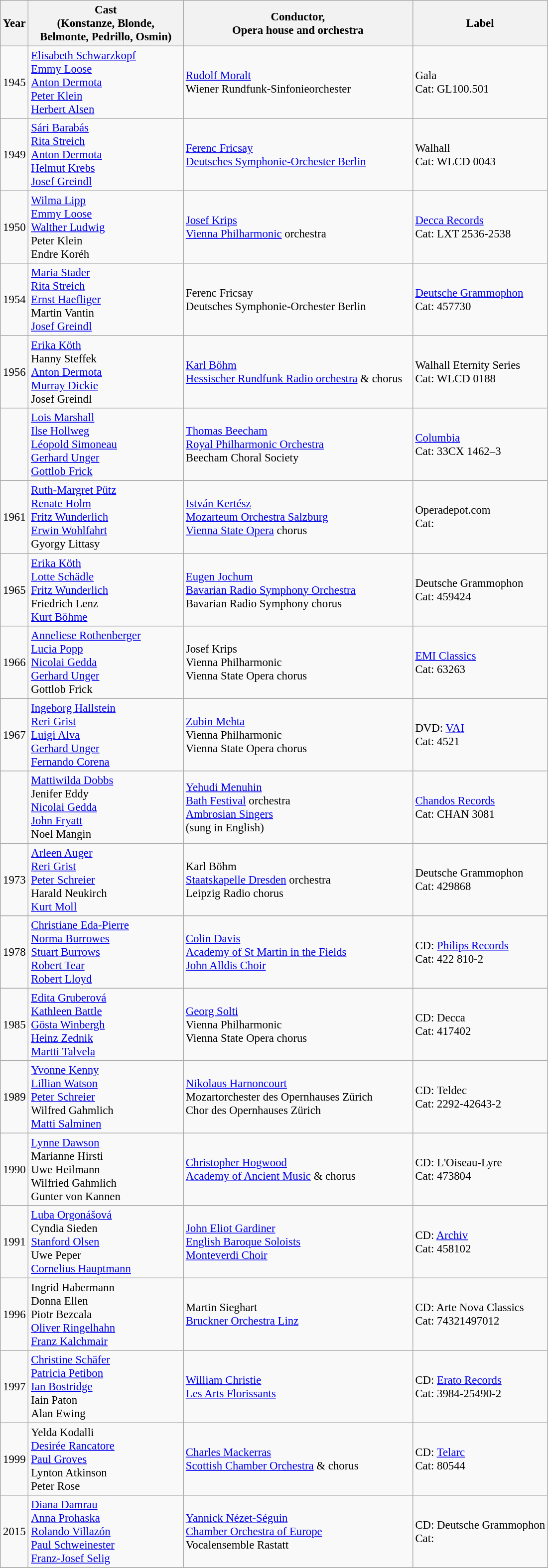<table class="wikitable" style="font-size:95%;">
<tr>
<th>Year</th>
<th width="200">Cast<br>(Konstanze, Blonde,<br>Belmonte, Pedrillo, Osmin)</th>
<th width="300">Conductor,<br>Opera house and orchestra</th>
<th>Label</th>
</tr>
<tr>
<td>1945</td>
<td><a href='#'>Elisabeth Schwarzkopf</a><br><a href='#'>Emmy Loose</a><br><a href='#'>Anton Dermota</a><br><a href='#'>Peter Klein</a><br><a href='#'>Herbert Alsen</a></td>
<td><a href='#'>Rudolf Moralt</a><br>Wiener Rundfunk-Sinfonieorchester</td>
<td>Gala<br>Cat: GL100.501</td>
</tr>
<tr>
<td>1949</td>
<td><a href='#'>Sári Barabás</a><br><a href='#'>Rita Streich</a><br><a href='#'>Anton Dermota</a><br><a href='#'>Helmut Krebs</a><br><a href='#'>Josef Greindl</a></td>
<td><a href='#'>Ferenc Fricsay</a><br><a href='#'>Deutsches Symphonie-Orchester Berlin</a></td>
<td>Walhall<br>Cat: WLCD 0043</td>
</tr>
<tr>
<td>1950</td>
<td><a href='#'>Wilma Lipp</a><br><a href='#'>Emmy Loose</a><br><a href='#'>Walther Ludwig</a><br>Peter Klein<br>Endre Koréh</td>
<td><a href='#'>Josef Krips</a><br><a href='#'>Vienna Philharmonic</a> orchestra</td>
<td><a href='#'>Decca Records</a><br>Cat: LXT 2536-2538</td>
</tr>
<tr>
<td>1954</td>
<td><a href='#'>Maria Stader</a><br><a href='#'>Rita Streich</a><br><a href='#'>Ernst Haefliger</a><br>Martin Vantin<br><a href='#'>Josef Greindl</a></td>
<td>Ferenc Fricsay<br>Deutsches Symphonie-Orchester Berlin</td>
<td><a href='#'>Deutsche Grammophon</a><br>Cat: 457730</td>
</tr>
<tr>
<td>1956</td>
<td><a href='#'>Erika Köth</a><br>Hanny Steffek<br><a href='#'>Anton Dermota</a><br><a href='#'>Murray Dickie</a><br>Josef Greindl</td>
<td><a href='#'>Karl Böhm</a><br><a href='#'>Hessischer Rundfunk Radio orchestra</a> & chorus</td>
<td>Walhall Eternity Series<br>Cat: WLCD 0188</td>
</tr>
<tr>
<td></td>
<td><a href='#'>Lois Marshall</a><br><a href='#'>Ilse Hollweg</a><br><a href='#'>Léopold Simoneau</a><br><a href='#'>Gerhard Unger</a><br><a href='#'>Gottlob Frick</a></td>
<td><a href='#'>Thomas Beecham</a><br><a href='#'>Royal Philharmonic Orchestra</a><br>Beecham Choral Society</td>
<td><a href='#'>Columbia</a><br>Cat: 33CX 1462–3</td>
</tr>
<tr>
<td>1961</td>
<td><a href='#'>Ruth-Margret Pütz</a><br><a href='#'>Renate Holm</a><br><a href='#'>Fritz Wunderlich</a><br><a href='#'>Erwin Wohlfahrt</a><br>Gyorgy Littasy</td>
<td><a href='#'>István Kertész</a><br><a href='#'>Mozarteum Orchestra Salzburg</a><br><a href='#'>Vienna State Opera</a> chorus</td>
<td>Operadepot.com<br>Cat:</td>
</tr>
<tr>
<td>1965</td>
<td><a href='#'>Erika Köth</a><br><a href='#'>Lotte Schädle</a><br><a href='#'>Fritz Wunderlich</a><br>Friedrich Lenz<br><a href='#'>Kurt Böhme</a></td>
<td><a href='#'>Eugen Jochum</a><br><a href='#'>Bavarian Radio Symphony Orchestra</a><br>Bavarian Radio Symphony chorus</td>
<td>Deutsche Grammophon<br>Cat: 459424</td>
</tr>
<tr>
<td>1966</td>
<td><a href='#'>Anneliese Rothenberger</a><br><a href='#'>Lucia Popp</a><br><a href='#'>Nicolai Gedda</a><br><a href='#'>Gerhard Unger</a><br>Gottlob Frick</td>
<td>Josef Krips<br>Vienna Philharmonic<br>Vienna State Opera chorus</td>
<td><a href='#'>EMI Classics</a><br>Cat: 63263</td>
</tr>
<tr>
<td>1967</td>
<td><a href='#'>Ingeborg Hallstein</a><br><a href='#'>Reri Grist</a><br><a href='#'>Luigi Alva</a><br><a href='#'>Gerhard Unger</a><br><a href='#'>Fernando Corena</a></td>
<td><a href='#'>Zubin Mehta</a><br>Vienna Philharmonic<br>Vienna State Opera chorus</td>
<td>DVD: <a href='#'>VAI</a><br>Cat: 4521</td>
</tr>
<tr>
<td></td>
<td><a href='#'>Mattiwilda Dobbs</a><br>Jenifer Eddy<br><a href='#'>Nicolai Gedda</a><br><a href='#'>John Fryatt</a><br>Noel Mangin</td>
<td><a href='#'>Yehudi Menuhin</a><br><a href='#'>Bath Festival</a> orchestra<br><a href='#'>Ambrosian Singers</a><br>(sung in English)</td>
<td><a href='#'>Chandos Records</a><br>Cat: CHAN 3081</td>
</tr>
<tr>
<td>1973</td>
<td><a href='#'>Arleen Auger</a><br><a href='#'>Reri Grist</a><br><a href='#'>Peter Schreier</a><br>Harald Neukirch<br><a href='#'>Kurt Moll</a></td>
<td>Karl Böhm<br><a href='#'>Staatskapelle Dresden</a> orchestra<br>Leipzig Radio chorus</td>
<td>Deutsche Grammophon<br>Cat: 429868</td>
</tr>
<tr>
<td>1978</td>
<td><a href='#'>Christiane Eda-Pierre</a><br><a href='#'>Norma Burrowes</a><br><a href='#'>Stuart Burrows</a><br><a href='#'>Robert Tear</a><br><a href='#'>Robert Lloyd</a></td>
<td><a href='#'>Colin Davis</a><br><a href='#'>Academy of St Martin in the Fields</a><br><a href='#'>John Alldis Choir</a></td>
<td>CD: <a href='#'>Philips Records</a><br>Cat: 422 810-2</td>
</tr>
<tr>
<td>1985</td>
<td><a href='#'>Edita Gruberová</a><br><a href='#'>Kathleen Battle</a><br><a href='#'>Gösta Winbergh</a><br><a href='#'>Heinz Zednik</a><br><a href='#'>Martti Talvela</a></td>
<td><a href='#'>Georg Solti</a><br>Vienna Philharmonic<br>Vienna State Opera chorus</td>
<td>CD: Decca<br>Cat: 417402</td>
</tr>
<tr>
<td>1989</td>
<td><a href='#'>Yvonne Kenny</a><br><a href='#'>Lillian Watson</a><br><a href='#'>Peter Schreier</a><br>Wilfred Gahmlich<br><a href='#'>Matti Salminen</a></td>
<td><a href='#'>Nikolaus Harnoncourt</a><br>Mozartorchester des Opernhauses Zürich<br>Chor des Opernhauses Zürich</td>
<td>CD: Teldec<br>Cat: 2292-42643-2</td>
</tr>
<tr>
<td>1990</td>
<td><a href='#'>Lynne Dawson</a><br>Marianne Hirsti<br>Uwe Heilmann<br>Wilfried Gahmlich<br>Gunter von Kannen</td>
<td><a href='#'>Christopher Hogwood</a><br><a href='#'>Academy of Ancient Music</a> & chorus</td>
<td>CD: L'Oiseau-Lyre<br>Cat: 473804</td>
</tr>
<tr>
<td>1991</td>
<td><a href='#'>Luba Orgonášová</a><br>Cyndia Sieden<br><a href='#'>Stanford Olsen</a><br>Uwe Peper<br><a href='#'>Cornelius Hauptmann</a></td>
<td><a href='#'>John Eliot Gardiner</a><br><a href='#'>English Baroque Soloists</a><br><a href='#'>Monteverdi Choir</a></td>
<td>CD: <a href='#'>Archiv</a><br>Cat: 458102</td>
</tr>
<tr>
<td>1996</td>
<td>Ingrid Habermann<br>Donna Ellen<br>Piotr Bezcala<br><a href='#'>Oliver Ringelhahn</a><br><a href='#'>Franz Kalchmair</a></td>
<td>Martin Sieghart<br><a href='#'>Bruckner Orchestra Linz</a></td>
<td>CD: Arte Nova Classics<br>Cat: 74321497012</td>
</tr>
<tr>
<td>1997</td>
<td><a href='#'>Christine Schäfer</a><br><a href='#'>Patricia Petibon</a><br><a href='#'>Ian Bostridge</a><br>Iain Paton<br>Alan Ewing</td>
<td><a href='#'>William Christie</a><br><a href='#'>Les Arts Florissants</a></td>
<td>CD: <a href='#'>Erato Records</a><br>Cat: 3984-25490-2 </td>
</tr>
<tr>
<td>1999</td>
<td>Yelda Kodalli<br><a href='#'>Desirée Rancatore</a><br><a href='#'>Paul Groves</a><br>Lynton Atkinson<br>Peter Rose</td>
<td><a href='#'>Charles Mackerras</a><br><a href='#'>Scottish Chamber Orchestra</a> & chorus</td>
<td>CD: <a href='#'>Telarc</a><br>Cat: 80544</td>
</tr>
<tr>
<td>2015</td>
<td><a href='#'>Diana Damrau</a><br><a href='#'>Anna Prohaska</a><br><a href='#'>Rolando Villazón</a><br><a href='#'>Paul Schweinester</a><br><a href='#'>Franz-Josef Selig</a></td>
<td><a href='#'>Yannick Nézet-Séguin</a><br><a href='#'>Chamber Orchestra of Europe</a><br>Vocalensemble Rastatt</td>
<td>CD: Deutsche Grammophon<br>Cat:</td>
</tr>
<tr>
</tr>
</table>
